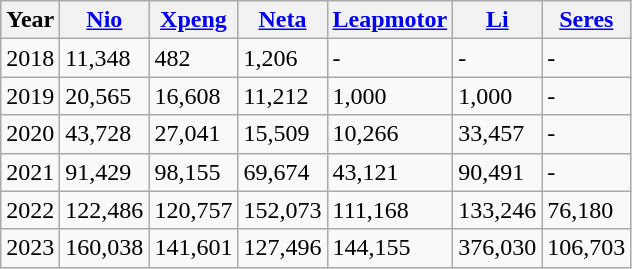<table class="wikitable">
<tr>
<th>Year</th>
<th><a href='#'>Nio</a></th>
<th><a href='#'>Xpeng</a></th>
<th><a href='#'>Neta</a></th>
<th><a href='#'>Leapmotor</a></th>
<th><a href='#'>Li</a></th>
<th><a href='#'>Seres</a></th>
</tr>
<tr>
<td>2018</td>
<td>11,348</td>
<td>482</td>
<td>1,206</td>
<td>-</td>
<td>-</td>
<td>-</td>
</tr>
<tr>
<td>2019</td>
<td>20,565</td>
<td>16,608</td>
<td>11,212</td>
<td>1,000</td>
<td>1,000</td>
<td>-</td>
</tr>
<tr>
<td>2020</td>
<td>43,728</td>
<td>27,041</td>
<td>15,509</td>
<td>10,266</td>
<td>33,457</td>
<td>-</td>
</tr>
<tr>
<td>2021</td>
<td>91,429</td>
<td>98,155</td>
<td>69,674</td>
<td>43,121</td>
<td>90,491</td>
<td>-</td>
</tr>
<tr>
<td>2022</td>
<td>122,486</td>
<td>120,757</td>
<td>152,073</td>
<td>111,168</td>
<td>133,246</td>
<td>76,180</td>
</tr>
<tr>
<td>2023</td>
<td>160,038</td>
<td>141,601</td>
<td>127,496</td>
<td>144,155</td>
<td>376,030</td>
<td>106,703</td>
</tr>
</table>
